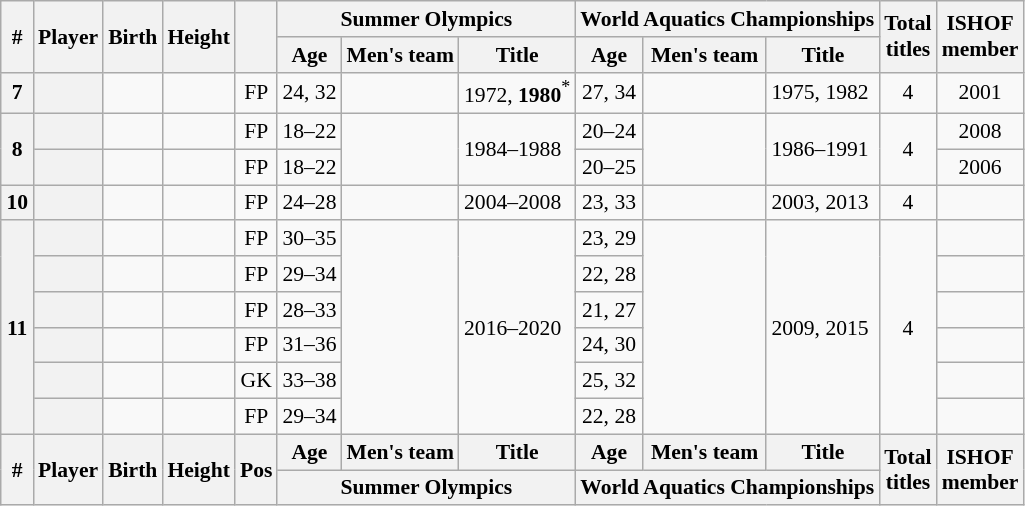<table class="wikitable sortable plainrowheaders sticky-header-multi" style="text-align: center; font-size: 90%; margin-left: 1em;">
<tr>
<th scope="col" rowspan="2">#</th>
<th scope="col" rowspan="2">Player</th>
<th scope="col" rowspan="2">Birth</th>
<th scope="col" rowspan="2">Height</th>
<th scope="col" rowspan="2"></th>
<th scope="colgroup" colspan="3">Summer Olympics</th>
<th scope="colgroup" colspan="3">World Aquatics Championships</th>
<th scope="col" rowspan="2">Total<br>titles</th>
<th scope="col" rowspan="2">ISHOF<br>member</th>
</tr>
<tr>
<th scope="col">Age</th>
<th scope="col">Men's team</th>
<th scope="col">Title</th>
<th scope="col">Age</th>
<th scope="col">Men's team</th>
<th scope="col">Title</th>
</tr>
<tr>
<th scope="row" style="text-align: center;"><strong>7</strong></th>
<th scope="row"></th>
<td></td>
<td style="text-align: left;"></td>
<td>FP</td>
<td>24, 32</td>
<td style="text-align: left;"></td>
<td style="text-align: left;">1972, <strong>1980</strong><sup>*</sup></td>
<td>27, 34</td>
<td style="text-align: left;"></td>
<td style="text-align: left;">1975, 1982</td>
<td>4</td>
<td>2001</td>
</tr>
<tr>
<th scope="rowgroup" rowspan="2" style="text-align: center;"><strong>8</strong></th>
<th scope="row"></th>
<td></td>
<td style="text-align: left;"></td>
<td>FP</td>
<td>18–22</td>
<td rowspan="2" style="text-align: left;"></td>
<td rowspan="2" style="text-align: left;">1984–1988</td>
<td>20–24</td>
<td rowspan="2" style="text-align: left;"></td>
<td rowspan="2" style="text-align: left;">1986–1991</td>
<td rowspan="2">4</td>
<td>2008</td>
</tr>
<tr>
<th scope="row"></th>
<td></td>
<td style="text-align: left;"></td>
<td>FP</td>
<td>18–22</td>
<td>20–25</td>
<td>2006</td>
</tr>
<tr>
<th scope="row" style="text-align: center;"><strong>10</strong></th>
<th scope="row"></th>
<td></td>
<td style="text-align: left;"></td>
<td>FP</td>
<td>24–28</td>
<td style="text-align: left;"></td>
<td style="text-align: left;">2004–2008</td>
<td>23, 33</td>
<td style="text-align: left;"></td>
<td style="text-align: left;">2003, 2013</td>
<td>4</td>
<td></td>
</tr>
<tr>
<th scope="rowgroup" rowspan="6" style="text-align: center;"><strong>11</strong></th>
<th scope="row"></th>
<td></td>
<td style="text-align: left;"></td>
<td>FP</td>
<td>30–35</td>
<td rowspan="6" style="text-align: left;"></td>
<td rowspan="6" style="text-align: left;">2016–2020</td>
<td>23, 29</td>
<td rowspan="6" style="text-align: left;"></td>
<td rowspan="6" style="text-align: left;">2009, 2015</td>
<td rowspan="6">4</td>
<td></td>
</tr>
<tr>
<th scope="row"></th>
<td></td>
<td style="text-align: left;"></td>
<td>FP</td>
<td>29–34</td>
<td>22, 28</td>
<td></td>
</tr>
<tr>
<th scope="row"></th>
<td></td>
<td style="text-align: left;"></td>
<td>FP</td>
<td>28–33</td>
<td>21, 27</td>
<td></td>
</tr>
<tr>
<th scope="row"></th>
<td></td>
<td style="text-align: left;"></td>
<td>FP</td>
<td>31–36</td>
<td>24, 30</td>
<td></td>
</tr>
<tr>
<th scope="row"></th>
<td></td>
<td style="text-align: left;"></td>
<td>GK</td>
<td>33–38</td>
<td>25, 32</td>
<td></td>
</tr>
<tr>
<th scope="row"></th>
<td></td>
<td style="text-align: left;"></td>
<td>FP</td>
<td>29–34</td>
<td>22, 28</td>
<td></td>
</tr>
<tr class="sortbottom">
<th rowspan="2">#</th>
<th rowspan="2">Player</th>
<th rowspan="2">Birth</th>
<th rowspan="2">Height</th>
<th rowspan="2">Pos</th>
<th>Age</th>
<th>Men's team</th>
<th>Title</th>
<th>Age</th>
<th>Men's team</th>
<th>Title</th>
<th rowspan="2">Total<br>titles</th>
<th rowspan="2">ISHOF<br>member</th>
</tr>
<tr class="sortbottom">
<th colspan="3">Summer Olympics</th>
<th colspan="3">World Aquatics Championships</th>
</tr>
</table>
